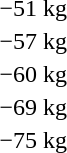<table>
<tr>
<td rowspan=2>−51 kg</td>
<td rowspan=2></td>
<td rowspan=2></td>
<td></td>
</tr>
<tr>
<td></td>
</tr>
<tr>
<td rowspan=2>−57 kg</td>
<td rowspan=2></td>
<td rowspan=2></td>
<td></td>
</tr>
<tr>
<td></td>
</tr>
<tr>
<td rowspan=2>−60 kg</td>
<td rowspan=2></td>
<td rowspan=2></td>
<td></td>
</tr>
<tr>
<td></td>
</tr>
<tr>
<td rowspan=2>−69 kg</td>
<td rowspan=2></td>
<td rowspan=2></td>
<td></td>
</tr>
<tr>
<td></td>
</tr>
<tr>
<td rowspan=2>−75 kg</td>
<td rowspan=2></td>
<td rowspan=2></td>
<td></td>
</tr>
<tr>
<td></td>
</tr>
</table>
